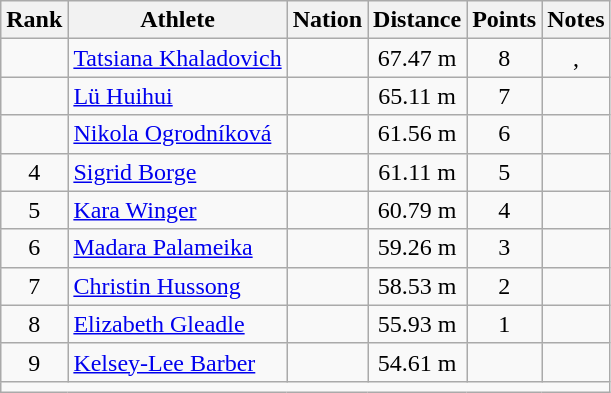<table class="wikitable sortable" style="text-align:center;">
<tr>
<th scope="col" style="width: 10px;">Rank</th>
<th scope="col">Athlete</th>
<th scope="col">Nation</th>
<th scope="col">Distance</th>
<th scope="col">Points</th>
<th scope="col">Notes</th>
</tr>
<tr>
<td></td>
<td align=left><a href='#'>Tatsiana Khaladovich</a></td>
<td align=left></td>
<td>67.47 m</td>
<td>8</td>
<td><strong></strong>, </td>
</tr>
<tr>
<td></td>
<td align=left><a href='#'>Lü Huihui</a></td>
<td align=left></td>
<td>65.11 m</td>
<td>7</td>
<td></td>
</tr>
<tr>
<td></td>
<td align=left><a href='#'>Nikola Ogrodníková</a></td>
<td align=left></td>
<td>61.56 m</td>
<td>6</td>
<td></td>
</tr>
<tr>
<td>4</td>
<td align=left><a href='#'>Sigrid Borge</a></td>
<td align=left></td>
<td>61.11 m</td>
<td>5</td>
<td></td>
</tr>
<tr>
<td>5</td>
<td align=left><a href='#'>Kara Winger</a></td>
<td align=left></td>
<td>60.79 m</td>
<td>4</td>
<td></td>
</tr>
<tr>
<td>6</td>
<td align=left><a href='#'>Madara Palameika</a></td>
<td align=left></td>
<td>59.26 m</td>
<td>3</td>
<td></td>
</tr>
<tr>
<td>7</td>
<td align=left><a href='#'>Christin Hussong</a></td>
<td align=left></td>
<td>58.53 m</td>
<td>2</td>
<td></td>
</tr>
<tr>
<td>8</td>
<td align=left><a href='#'>Elizabeth Gleadle</a></td>
<td align=left></td>
<td>55.93 m</td>
<td>1</td>
<td></td>
</tr>
<tr>
<td>9</td>
<td align=left><a href='#'>Kelsey-Lee Barber</a></td>
<td align=left></td>
<td>54.61 m</td>
<td></td>
<td></td>
</tr>
<tr class="sortbottom">
<td colspan="6"></td>
</tr>
</table>
